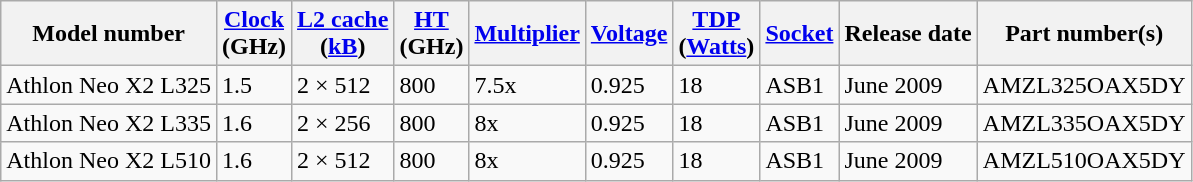<table class="wikitable">
<tr>
<th>Model number</th>
<th><a href='#'>Clock</a><br>(GHz)</th>
<th><a href='#'>L2 cache</a><br>(<a href='#'>kB</a>)</th>
<th><a href='#'>HT</a><br>(GHz)</th>
<th><a href='#'>Multiplier</a></th>
<th><a href='#'>Voltage</a></th>
<th><a href='#'>TDP</a><br>(<a href='#'>Watts</a>)</th>
<th><a href='#'>Socket</a></th>
<th>Release date</th>
<th>Part number(s)</th>
</tr>
<tr>
<td>Athlon Neo X2 L325</td>
<td>1.5</td>
<td>2 × 512</td>
<td>800</td>
<td>7.5x</td>
<td>0.925</td>
<td>18</td>
<td>ASB1</td>
<td>June 2009</td>
<td>AMZL325OAX5DY</td>
</tr>
<tr>
<td>Athlon Neo X2 L335</td>
<td>1.6</td>
<td>2 × 256</td>
<td>800</td>
<td>8x</td>
<td>0.925</td>
<td>18</td>
<td>ASB1</td>
<td>June 2009</td>
<td>AMZL335OAX5DY</td>
</tr>
<tr>
<td>Athlon Neo X2 L510</td>
<td>1.6</td>
<td>2 × 512</td>
<td>800</td>
<td>8x</td>
<td>0.925</td>
<td>18</td>
<td>ASB1</td>
<td>June 2009</td>
<td>AMZL510OAX5DY</td>
</tr>
</table>
